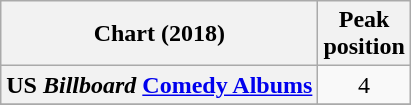<table class="wikitable sortable plainrowheaders" style="text-align:center;">
<tr>
<th>Chart (2018)</th>
<th>Peak<br>position</th>
</tr>
<tr>
<th scope="row">US <em>Billboard</em> <a href='#'>Comedy Albums</a></th>
<td>4</td>
</tr>
<tr>
</tr>
</table>
